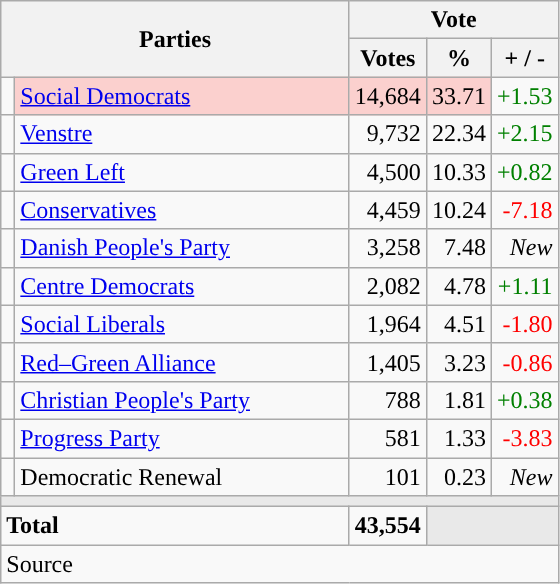<table class="wikitable" style="text-align:right;">
<tr>
<th style="text-align:centre;" rowspan="2" colspan="2" width="225">Parties</th>
<th colspan="3">Vote</th>
</tr>
<tr>
<th width="15">Votes</th>
<th width="15">%</th>
<th width="15">+ / -</th>
</tr>
<tr>
<td width="2" style="color:inherit;background:"></td>
<td bgcolor=#fbd0ce  align="left"><a href='#'>Social Democrats</a></td>
<td bgcolor=#fbd0ce>14,684</td>
<td bgcolor=#fbd0ce>33.71</td>
<td style=color:green;>+1.53</td>
</tr>
<tr>
<td width="2" style="color:inherit;background:"></td>
<td align="left"><a href='#'>Venstre</a></td>
<td>9,732</td>
<td>22.34</td>
<td style=color:green;>+2.15</td>
</tr>
<tr>
<td width="2" style="color:inherit;background:"></td>
<td align="left"><a href='#'>Green Left</a></td>
<td>4,500</td>
<td>10.33</td>
<td style=color:green;>+0.82</td>
</tr>
<tr>
<td width="2" style="color:inherit;background:"></td>
<td align="left"><a href='#'>Conservatives</a></td>
<td>4,459</td>
<td>10.24</td>
<td style=color:red;>-7.18</td>
</tr>
<tr>
<td width="2" style="color:inherit;background:"></td>
<td align="left"><a href='#'>Danish People's Party</a></td>
<td>3,258</td>
<td>7.48</td>
<td><em>New</em></td>
</tr>
<tr>
<td width="2" style="color:inherit;background:"></td>
<td align="left"><a href='#'>Centre Democrats</a></td>
<td>2,082</td>
<td>4.78</td>
<td style=color:green;>+1.11</td>
</tr>
<tr>
<td width="2" style="color:inherit;background:"></td>
<td align="left"><a href='#'>Social Liberals</a></td>
<td>1,964</td>
<td>4.51</td>
<td style=color:red;>-1.80</td>
</tr>
<tr>
<td width="2" style="color:inherit;background:"></td>
<td align="left"><a href='#'>Red–Green Alliance</a></td>
<td>1,405</td>
<td>3.23</td>
<td style=color:red;>-0.86</td>
</tr>
<tr>
<td width="2" style="color:inherit;background:"></td>
<td align="left"><a href='#'>Christian People's Party</a></td>
<td>788</td>
<td>1.81</td>
<td style=color:green;>+0.38</td>
</tr>
<tr>
<td width="2" style="color:inherit;background:"></td>
<td align="left"><a href='#'>Progress Party</a></td>
<td>581</td>
<td>1.33</td>
<td style=color:red;>-3.83</td>
</tr>
<tr>
<td width="2" style="color:inherit;background:"></td>
<td align="left">Democratic Renewal</td>
<td>101</td>
<td>0.23</td>
<td><em>New</em></td>
</tr>
<tr>
<td colspan="7" bgcolor="#E9E9E9"></td>
</tr>
<tr>
<td align="left" colspan="2"><strong>Total</strong></td>
<td><strong>43,554</strong></td>
<td bgcolor="#E9E9E9" colspan="2"></td>
</tr>
<tr>
<td align="left" colspan="6">Source</td>
</tr>
</table>
